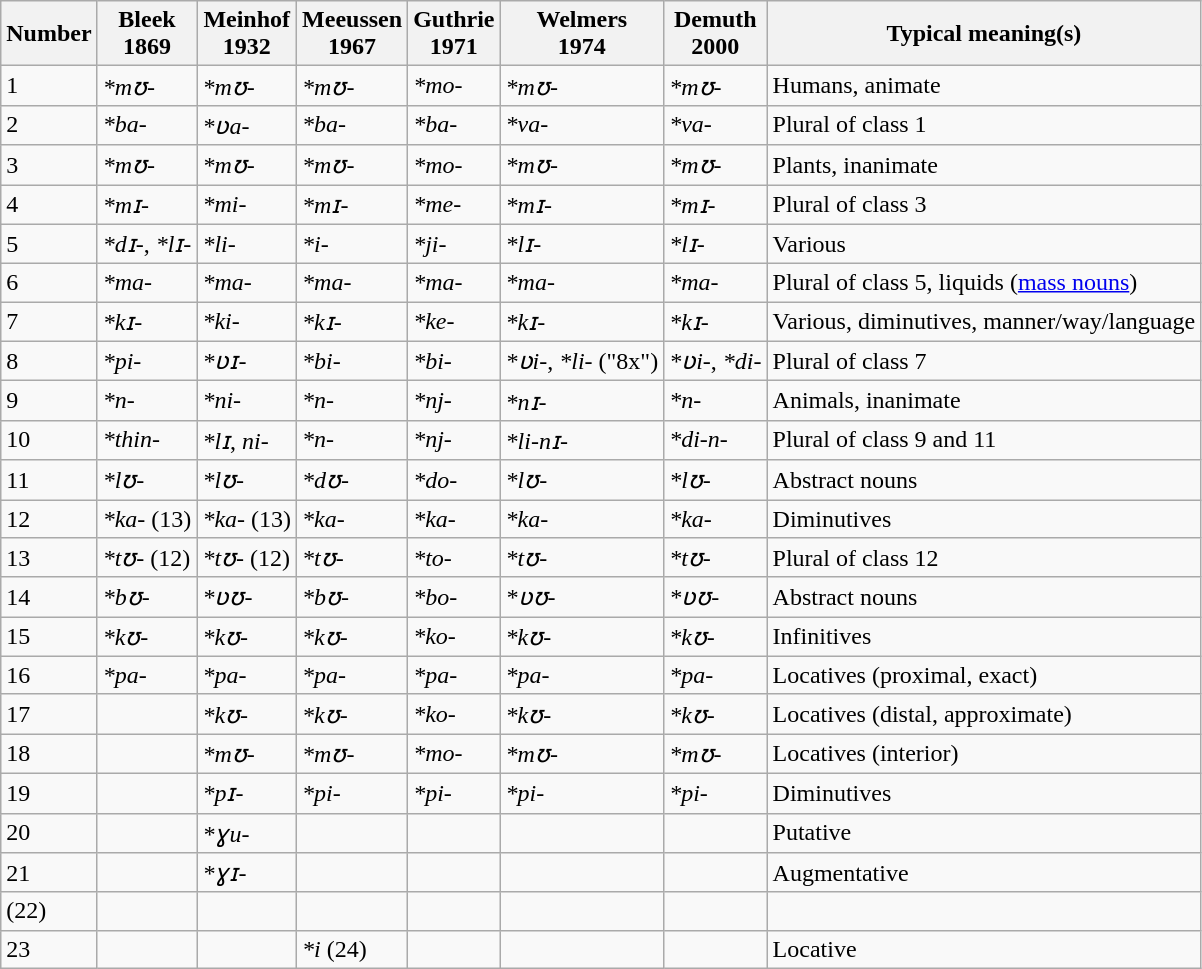<table class="wikitable">
<tr>
<th>Number</th>
<th>Bleek<br>1869</th>
<th>Meinhof<br>1932</th>
<th>Meeussen<br>1967</th>
<th>Guthrie<br>1971</th>
<th>Welmers<br>1974</th>
<th>Demuth<br>2000</th>
<th>Typical meaning(s)</th>
</tr>
<tr>
<td>1</td>
<td><em>*mʊ-</em></td>
<td><em>*mʊ-</em></td>
<td><em>*mʊ-</em></td>
<td><em>*mo-</em></td>
<td><em>*mʊ-</em></td>
<td><em>*mʊ-</em></td>
<td>Humans, animate</td>
</tr>
<tr>
<td>2</td>
<td><em>*ba-</em></td>
<td><em>*ʋa-</em></td>
<td><em>*ba-</em></td>
<td><em>*ba-</em></td>
<td><em>*va-</em></td>
<td><em>*va-</em></td>
<td>Plural of class 1</td>
</tr>
<tr>
<td>3</td>
<td><em>*mʊ-</em></td>
<td><em>*mʊ-</em></td>
<td><em>*mʊ-</em></td>
<td><em>*mo-</em></td>
<td><em>*mʊ-</em></td>
<td><em>*mʊ-</em></td>
<td>Plants, inanimate</td>
</tr>
<tr>
<td>4</td>
<td><em>*mɪ-</em></td>
<td><em>*mi-</em></td>
<td><em>*mɪ-</em></td>
<td><em>*me-</em></td>
<td><em>*mɪ-</em></td>
<td><em>*mɪ-</em></td>
<td>Plural of class 3</td>
</tr>
<tr>
<td>5</td>
<td><em>*dɪ-</em>, <em>*lɪ-</em></td>
<td><em>*li-</em></td>
<td><em>*i-</em></td>
<td><em>*ji-</em></td>
<td><em>*lɪ-</em></td>
<td><em>*lɪ-</em></td>
<td>Various</td>
</tr>
<tr>
<td>6</td>
<td><em>*ma-</em></td>
<td><em>*ma-</em></td>
<td><em>*ma-</em></td>
<td><em>*ma-</em></td>
<td><em>*ma-</em></td>
<td><em>*ma-</em></td>
<td>Plural of class 5, liquids (<a href='#'>mass nouns</a>)</td>
</tr>
<tr>
<td>7</td>
<td><em>*kɪ-</em></td>
<td><em>*ki-</em></td>
<td><em>*kɪ-</em></td>
<td><em>*ke-</em></td>
<td><em>*kɪ-</em></td>
<td><em>*kɪ-</em></td>
<td>Various, diminutives, manner/way/language</td>
</tr>
<tr>
<td>8</td>
<td><em>*pi-</em></td>
<td><em>*ʋɪ-</em></td>
<td><em>*bi-</em></td>
<td><em>*bi-</em></td>
<td><em>*ʋi-</em>, <em>*li-</em> ("8x")</td>
<td><em>*ʋi-</em>, <em>*di-</em></td>
<td>Plural of class 7</td>
</tr>
<tr>
<td>9</td>
<td><em>*n-</em></td>
<td><em>*ni-</em></td>
<td><em>*n-</em></td>
<td><em>*nj-</em></td>
<td><em>*nɪ-</em></td>
<td><em>*n-</em></td>
<td>Animals, inanimate</td>
</tr>
<tr>
<td>10</td>
<td><em>*thin-</em></td>
<td><em>*lɪ</em>, <em>ni-</em></td>
<td><em>*n-</em></td>
<td><em>*nj-</em></td>
<td><em>*li-nɪ-</em></td>
<td><em>*di-n-</em></td>
<td>Plural of class 9 and 11</td>
</tr>
<tr>
<td>11</td>
<td><em>*lʊ-</em></td>
<td><em>*lʊ-</em></td>
<td><em>*dʊ-</em></td>
<td><em>*do-</em></td>
<td><em>*lʊ-</em></td>
<td><em>*lʊ-</em></td>
<td>Abstract nouns</td>
</tr>
<tr>
<td>12</td>
<td><em>*ka-</em> (13)</td>
<td><em>*ka-</em> (13)</td>
<td><em>*ka-</em></td>
<td><em>*ka-</em></td>
<td><em>*ka-</em></td>
<td><em>*ka-</em></td>
<td>Diminutives</td>
</tr>
<tr>
<td>13</td>
<td><em>*tʊ-</em> (12)</td>
<td><em>*tʊ-</em> (12)</td>
<td><em>*tʊ-</em></td>
<td><em>*to-</em></td>
<td><em>*tʊ-</em></td>
<td><em>*tʊ-</em></td>
<td>Plural of class 12</td>
</tr>
<tr>
<td>14</td>
<td><em>*bʊ-</em></td>
<td><em>*ʋʊ-</em></td>
<td><em>*bʊ-</em></td>
<td><em>*bo-</em></td>
<td><em>*ʋʊ-</em></td>
<td><em>*ʋʊ-</em></td>
<td>Abstract nouns</td>
</tr>
<tr>
<td>15</td>
<td><em>*kʊ-</em></td>
<td><em>*kʊ-</em></td>
<td><em>*kʊ-</em></td>
<td><em>*ko-</em></td>
<td><em>*kʊ-</em></td>
<td><em>*kʊ-</em></td>
<td>Infinitives</td>
</tr>
<tr>
<td>16</td>
<td><em>*pa-</em></td>
<td><em>*pa-</em></td>
<td><em>*pa-</em></td>
<td><em>*pa-</em></td>
<td><em>*pa-</em></td>
<td><em>*pa-</em></td>
<td>Locatives (proximal, exact)</td>
</tr>
<tr>
<td>17</td>
<td></td>
<td><em>*kʊ-</em></td>
<td><em>*kʊ-</em></td>
<td><em>*ko-</em></td>
<td><em>*kʊ-</em></td>
<td><em>*kʊ-</em></td>
<td>Locatives (distal, approximate)</td>
</tr>
<tr>
<td>18</td>
<td></td>
<td><em>*mʊ-</em></td>
<td><em>*mʊ-</em></td>
<td><em>*mo-</em></td>
<td><em>*mʊ-</em></td>
<td><em>*mʊ-</em></td>
<td>Locatives (interior)</td>
</tr>
<tr>
<td>19</td>
<td></td>
<td><em>*pɪ-</em></td>
<td><em>*pi-</em></td>
<td><em>*pi-</em></td>
<td><em>*pi-</em></td>
<td><em>*pi-</em></td>
<td>Diminutives</td>
</tr>
<tr>
<td>20</td>
<td></td>
<td><em>*ɣu-</em></td>
<td></td>
<td></td>
<td></td>
<td></td>
<td>Putative</td>
</tr>
<tr>
<td>21</td>
<td></td>
<td><em>*ɣɪ-</em></td>
<td></td>
<td></td>
<td></td>
<td></td>
<td>Augmentative</td>
</tr>
<tr>
<td>(22)</td>
<td></td>
<td></td>
<td></td>
<td></td>
<td></td>
<td></td>
<td></td>
</tr>
<tr>
<td>23</td>
<td></td>
<td></td>
<td><em>*i</em> (24)</td>
<td></td>
<td></td>
<td></td>
<td>Locative</td>
</tr>
</table>
